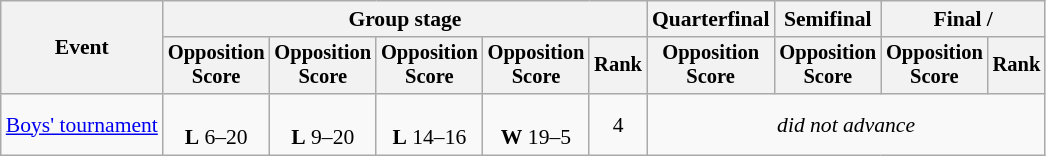<table class="wikitable" style="font-size:90%">
<tr>
<th rowspan=2>Event</th>
<th colspan=5>Group stage</th>
<th>Quarterfinal</th>
<th>Semifinal</th>
<th colspan=2>Final / </th>
</tr>
<tr style="font-size:95%">
<th>Opposition<br>Score</th>
<th>Opposition<br>Score</th>
<th>Opposition<br>Score</th>
<th>Opposition<br>Score</th>
<th>Rank</th>
<th>Opposition<br>Score</th>
<th>Opposition<br>Score</th>
<th>Opposition<br>Score</th>
<th>Rank</th>
</tr>
<tr align=center>
<td align=left><a href='#'>Boys' tournament</a></td>
<td><br> <strong>L</strong> 6–20</td>
<td><br> <strong>L</strong> 9–20</td>
<td><br> <strong>L</strong> 14–16</td>
<td><br> <strong>W</strong> 19–5</td>
<td>4</td>
<td Colspan=4><em>did not advance</em></td>
</tr>
</table>
